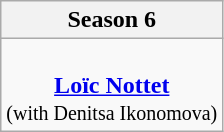<table class="wikitable" style="float:left; margin:0.5em;">
<tr>
<th colspan="3"><strong>Season 6</strong></th>
</tr>
<tr>
<td align="center"><br><strong><a href='#'>Loïc Nottet</a></strong><br><small>(with Denitsa Ikonomova)</small></td>
</tr>
</table>
